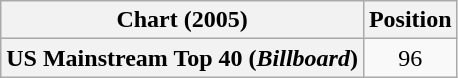<table class="wikitable plainrowheaders" style="text-align:center">
<tr>
<th>Chart (2005)</th>
<th>Position</th>
</tr>
<tr>
<th scope="row">US Mainstream Top 40 (<em>Billboard</em>)</th>
<td>96</td>
</tr>
</table>
